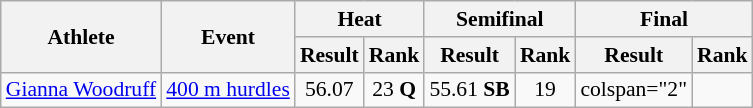<table class="wikitable" style="font-size:90%">
<tr>
<th rowspan="2">Athlete</th>
<th rowspan="2">Event</th>
<th colspan="2">Heat</th>
<th colspan="2">Semifinal</th>
<th colspan="2">Final</th>
</tr>
<tr>
<th>Result</th>
<th>Rank</th>
<th>Result</th>
<th>Rank</th>
<th>Result</th>
<th>Rank</th>
</tr>
<tr style=text-align:center>
<td style=text-align:left><a href='#'>Gianna Woodruff</a></td>
<td style=text-align:left><a href='#'>400 m hurdles</a></td>
<td>56.07</td>
<td>23 <strong>Q</strong></td>
<td>55.61 <strong>SB</strong></td>
<td>19</td>
<td>colspan="2" </td>
</tr>
</table>
